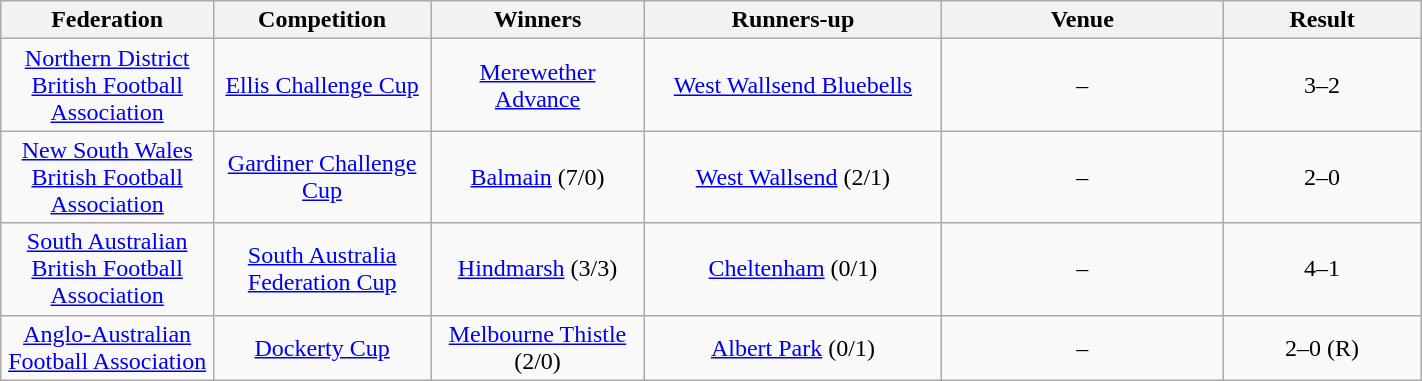<table class="wikitable" width="75%">
<tr>
<th style="width:10em">Federation</th>
<th style="width:10em">Competition</th>
<th style="width:10em">Winners</th>
<th style="width:15em">Runners-up</th>
<th style="width:15em">Venue</th>
<th style="width:10em">Result</th>
</tr>
<tr>
<td align="center"><a href='#'>Northern District British Football Association</a></td>
<td align="center"><a href='#'>Ellis Challenge Cup</a></td>
<td align="center"><a href='#'>Merewether Advance</a></td>
<td align="center"><a href='#'>West Wallsend Bluebells</a></td>
<td align="center">–</td>
<td align="center">3–2</td>
</tr>
<tr>
<td align="center"><a href='#'>New South Wales British Football Association</a></td>
<td align="center"><a href='#'>Gardiner Challenge Cup</a></td>
<td align="center"><a href='#'>Balmain</a> (7/0)</td>
<td align="center"><a href='#'>West Wallsend</a> (2/1)</td>
<td align="center">–</td>
<td align="center">2–0</td>
</tr>
<tr>
<td align="center"><a href='#'>South Australian British Football Association</a></td>
<td align="center"><a href='#'>South Australia Federation Cup</a></td>
<td align="center"><a href='#'>Hindmarsh</a> (3/3)</td>
<td align="center"><a href='#'>Cheltenham</a> (0/1)</td>
<td align="center">–</td>
<td align="center">4–1</td>
</tr>
<tr>
<td align="center"><a href='#'>Anglo-Australian Football Association</a></td>
<td align="center"><a href='#'>Dockerty Cup</a></td>
<td align="center"><a href='#'>Melbourne Thistle</a> (2/0)</td>
<td align="center"><a href='#'>Albert Park</a> (0/1)</td>
<td align="center">–</td>
<td align="center">2–0 (R)</td>
</tr>
</table>
